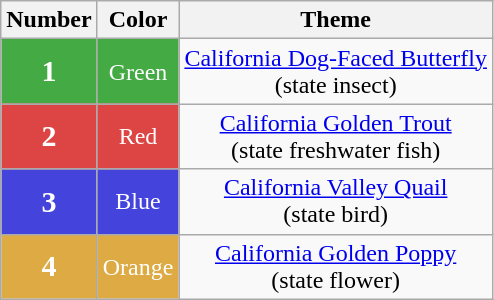<table class="wikitable sortable" style="font-size:100%;text-align:center;">
<tr>
<th>Number</th>
<th>Color</th>
<th>Theme</th>
</tr>
<tr>
<th style="background:#4a4;color:#fff;font-size:125%;">1</th>
<td style="background:#4a4;color:#fff;">Green</td>
<td><a href='#'>California Dog-Faced Butterfly</a><br>(state insect)</td>
</tr>
<tr>
<th style="background:#d44;color:#fff;font-size:125%;">2</th>
<td style="background:#d44;color:#fff;">Red</td>
<td><a href='#'>California Golden Trout</a><br>(state freshwater fish)</td>
</tr>
<tr>
<th style="background:#44d;color:#fff;font-size:125%;">3</th>
<td style="background:#44d;color:#fff;">Blue</td>
<td><a href='#'>California Valley Quail</a><br>(state bird)</td>
</tr>
<tr>
<th style="background:#da4;color:#fff;font-size:125%;">4</th>
<td style="background:#da4;color:#fff;">Orange</td>
<td><a href='#'>California Golden Poppy</a><br>(state flower)</td>
</tr>
</table>
